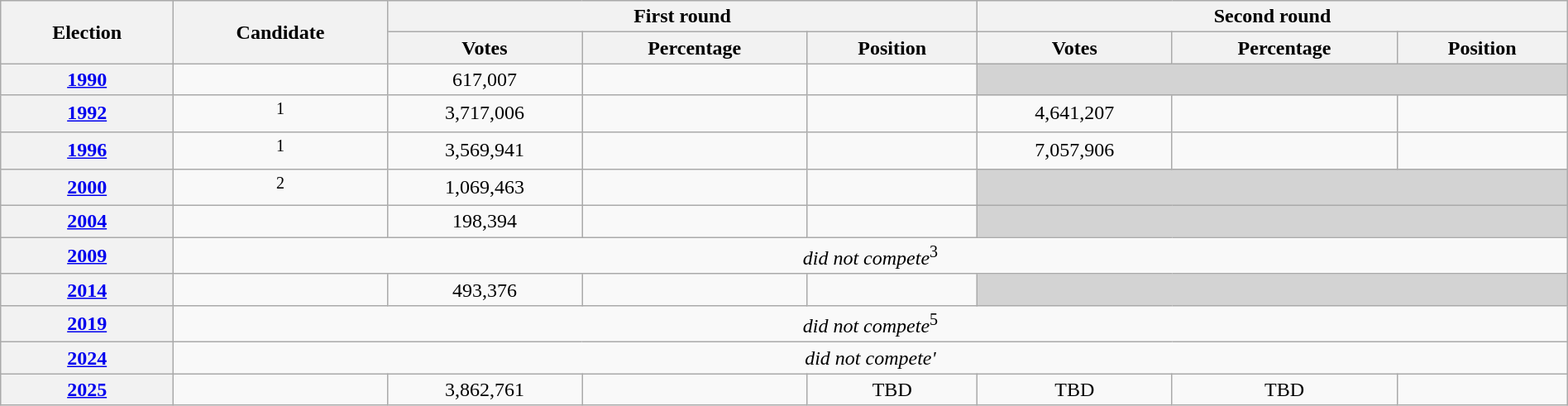<table class=wikitable width=100%>
<tr>
<th rowspan=2>Election</th>
<th rowspan=2>Candidate</th>
<th colspan=3>First round</th>
<th colspan=3>Second round</th>
</tr>
<tr>
<th>Votes</th>
<th>Percentage</th>
<th>Position</th>
<th>Votes</th>
<th>Percentage</th>
<th>Position</th>
</tr>
<tr align=center>
<th><a href='#'>1990</a></th>
<td></td>
<td>617,007</td>
<td></td>
<td></td>
<td bgcolor=lightgrey colspan=3></td>
</tr>
<tr align=center>
<th><a href='#'>1992</a></th>
<td><sup>1</sup></td>
<td>3,717,006</td>
<td></td>
<td></td>
<td>4,641,207</td>
<td></td>
<td></td>
</tr>
<tr align=center>
<th><a href='#'>1996</a></th>
<td><sup>1</sup></td>
<td>3,569,941</td>
<td></td>
<td></td>
<td>7,057,906</td>
<td></td>
<td></td>
</tr>
<tr align=center>
<th><a href='#'>2000</a></th>
<td><sup>2</sup></td>
<td>1,069,463</td>
<td></td>
<td></td>
<td bgcolor=lightgrey colspan=3></td>
</tr>
<tr align=center>
<th><a href='#'>2004</a></th>
<td></td>
<td>198,394</td>
<td></td>
<td></td>
<td bgcolor=lightgrey colspan=3></td>
</tr>
<tr align=center>
<th><a href='#'>2009</a></th>
<td colspan=7><em>did not compete</em><sup>3</sup></td>
</tr>
<tr align=center>
<th><a href='#'>2014</a></th>
<td></td>
<td>493,376</td>
<td></td>
<td></td>
<td bgcolor=lightgrey colspan=3></td>
</tr>
<tr align=center>
<th><a href='#'>2019</a></th>
<td colspan=7><em>did not compete</em><sup>5</sup></td>
</tr>
<tr align=center>
<th><a href='#'>2024</a></th>
<td colspan=7><em>did not compete'</td>
</tr>
<tr align=center>
<th><a href='#'>2025</a></th>
<td></td>
<td>3,862,761</td>
<td></td>
<td>TBD</td>
<td>TBD</td>
<td>TBD</td>
<td></td>
</tr>
</table>
